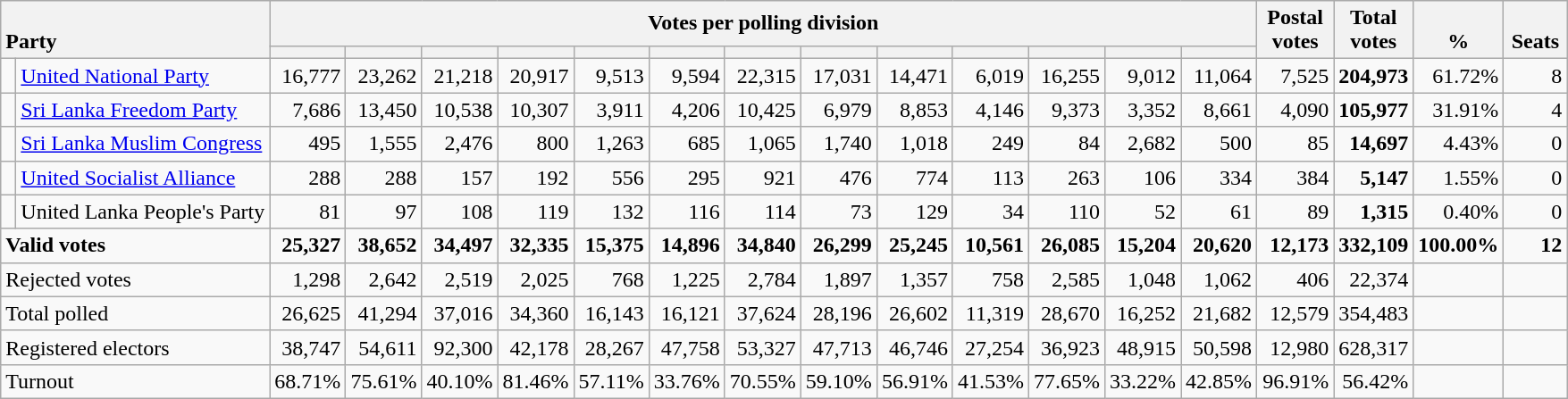<table class="wikitable" border="1" style="text-align:right;">
<tr>
<th style="text-align:left; vertical-align:bottom;" rowspan="2" colspan="2">Party</th>
<th colspan=13>Votes per polling division</th>
<th rowspan="2" style="vertical-align:bottom; text-align:center; width:50px;">Postal<br>votes</th>
<th rowspan="2" style="vertical-align:bottom; text-align:center; width:50px;">Total votes</th>
<th rowspan="2" style="vertical-align:bottom; text-align:center; width:50px;">%</th>
<th rowspan="2" style="vertical-align:bottom; text-align:center; width:40px;">Seats</th>
</tr>
<tr>
<th></th>
<th></th>
<th></th>
<th></th>
<th></th>
<th></th>
<th></th>
<th></th>
<th></th>
<th></th>
<th></th>
<th></th>
<th></th>
</tr>
<tr>
<td bgcolor=> </td>
<td align=left><a href='#'>United National Party</a></td>
<td>16,777</td>
<td>23,262</td>
<td>21,218</td>
<td>20,917</td>
<td>9,513</td>
<td>9,594</td>
<td>22,315</td>
<td>17,031</td>
<td>14,471</td>
<td>6,019</td>
<td>16,255</td>
<td>9,012</td>
<td>11,064</td>
<td>7,525</td>
<td><strong>204,973</strong></td>
<td>61.72%</td>
<td>8</td>
</tr>
<tr>
<td bgcolor=> </td>
<td align=left><a href='#'>Sri Lanka Freedom Party</a></td>
<td>7,686</td>
<td>13,450</td>
<td>10,538</td>
<td>10,307</td>
<td>3,911</td>
<td>4,206</td>
<td>10,425</td>
<td>6,979</td>
<td>8,853</td>
<td>4,146</td>
<td>9,373</td>
<td>3,352</td>
<td>8,661</td>
<td>4,090</td>
<td><strong>105,977</strong></td>
<td>31.91%</td>
<td>4</td>
</tr>
<tr>
<td bgcolor=> </td>
<td align=left><a href='#'>Sri Lanka Muslim Congress</a></td>
<td>495</td>
<td>1,555</td>
<td>2,476</td>
<td>800</td>
<td>1,263</td>
<td>685</td>
<td>1,065</td>
<td>1,740</td>
<td>1,018</td>
<td>249</td>
<td>84</td>
<td>2,682</td>
<td>500</td>
<td>85</td>
<td><strong>14,697</strong></td>
<td>4.43%</td>
<td>0</td>
</tr>
<tr>
<td bgcolor=> </td>
<td align=left><a href='#'>United Socialist Alliance</a></td>
<td>288</td>
<td>288</td>
<td>157</td>
<td>192</td>
<td>556</td>
<td>295</td>
<td>921</td>
<td>476</td>
<td>774</td>
<td>113</td>
<td>263</td>
<td>106</td>
<td>334</td>
<td>384</td>
<td><strong>5,147</strong></td>
<td>1.55%</td>
<td>0</td>
</tr>
<tr>
<td bgcolor=> </td>
<td align=left>United Lanka People's Party</td>
<td>81</td>
<td>97</td>
<td>108</td>
<td>119</td>
<td>132</td>
<td>116</td>
<td>114</td>
<td>73</td>
<td>129</td>
<td>34</td>
<td>110</td>
<td>52</td>
<td>61</td>
<td>89</td>
<td><strong>1,315</strong></td>
<td>0.40%</td>
<td>0</td>
</tr>
<tr>
<td align=left colspan=2><strong>Valid votes</strong></td>
<td><strong>25,327</strong></td>
<td><strong>38,652</strong></td>
<td><strong>34,497</strong></td>
<td><strong>32,335</strong></td>
<td><strong>15,375</strong></td>
<td><strong>14,896</strong></td>
<td><strong>34,840</strong></td>
<td><strong>26,299</strong></td>
<td><strong>25,245</strong></td>
<td><strong>10,561</strong></td>
<td><strong>26,085</strong></td>
<td><strong>15,204</strong></td>
<td><strong>20,620</strong></td>
<td><strong>12,173</strong></td>
<td><strong>332,109</strong></td>
<td><strong>100.00%</strong></td>
<td><strong>12</strong></td>
</tr>
<tr>
<td align=left colspan=2>Rejected votes</td>
<td>1,298</td>
<td>2,642</td>
<td>2,519</td>
<td>2,025</td>
<td>768</td>
<td>1,225</td>
<td>2,784</td>
<td>1,897</td>
<td>1,357</td>
<td>758</td>
<td>2,585</td>
<td>1,048</td>
<td>1,062</td>
<td>406</td>
<td>22,374</td>
<td></td>
<td></td>
</tr>
<tr>
<td align=left colspan=2>Total polled</td>
<td>26,625</td>
<td>41,294</td>
<td>37,016</td>
<td>34,360</td>
<td>16,143</td>
<td>16,121</td>
<td>37,624</td>
<td>28,196</td>
<td>26,602</td>
<td>11,319</td>
<td>28,670</td>
<td>16,252</td>
<td>21,682</td>
<td>12,579</td>
<td>354,483</td>
<td></td>
<td></td>
</tr>
<tr>
<td align=left colspan=2>Registered electors</td>
<td>38,747</td>
<td>54,611</td>
<td>92,300</td>
<td>42,178</td>
<td>28,267</td>
<td>47,758</td>
<td>53,327</td>
<td>47,713</td>
<td>46,746</td>
<td>27,254</td>
<td>36,923</td>
<td>48,915</td>
<td>50,598</td>
<td>12,980</td>
<td>628,317</td>
<td></td>
<td></td>
</tr>
<tr>
<td align=left colspan=2>Turnout</td>
<td>68.71%</td>
<td>75.61%</td>
<td>40.10%</td>
<td>81.46%</td>
<td>57.11%</td>
<td>33.76%</td>
<td>70.55%</td>
<td>59.10%</td>
<td>56.91%</td>
<td>41.53%</td>
<td>77.65%</td>
<td>33.22%</td>
<td>42.85%</td>
<td>96.91%</td>
<td>56.42%</td>
<td></td>
<td></td>
</tr>
</table>
